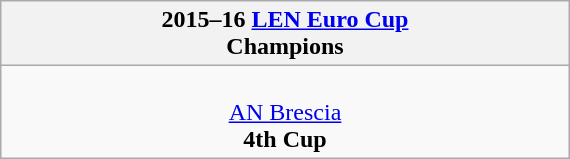<table class="wikitable" style="margin: 0 auto; width: 30%;">
<tr>
<th>2015–16 <a href='#'>LEN Euro Cup</a><br>Champions</th>
</tr>
<tr>
<td align=center><br><a href='#'>AN Brescia</a><br><strong>4th Cup</strong></td>
</tr>
</table>
